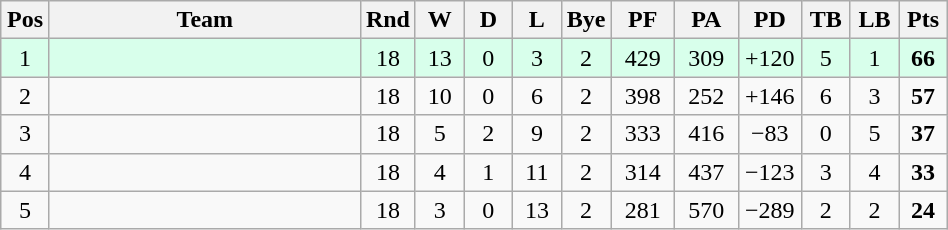<table class="wikitable" style="text-align:center">
<tr>
<th style="width:25px">Pos</th>
<th style="width:200px">Team</th>
<th style="width:25px">Rnd</th>
<th style="width:25px">W</th>
<th style="width:25px">D</th>
<th style="width:25px">L</th>
<th style="width:25px">Bye</th>
<th style="width:35px">PF</th>
<th style="width:35px">PA</th>
<th style="width:35px">PD</th>
<th style="width:25px">TB</th>
<th style="width:25px">LB</th>
<th style="width:25px">Pts</th>
</tr>
<tr style="background:#d8ffeb">
<td>1</td>
<td align=left></td>
<td>18</td>
<td>13</td>
<td>0</td>
<td>3</td>
<td>2</td>
<td>429</td>
<td>309</td>
<td>+120</td>
<td>5</td>
<td>1</td>
<td><strong>66</strong></td>
</tr>
<tr>
<td>2</td>
<td align=left></td>
<td>18</td>
<td>10</td>
<td>0</td>
<td>6</td>
<td>2</td>
<td>398</td>
<td>252</td>
<td>+146</td>
<td>6</td>
<td>3</td>
<td><strong>57</strong></td>
</tr>
<tr>
<td>3</td>
<td align=left></td>
<td>18</td>
<td>5</td>
<td>2</td>
<td>9</td>
<td>2</td>
<td>333</td>
<td>416</td>
<td>−83</td>
<td>0</td>
<td>5</td>
<td><strong>37</strong></td>
</tr>
<tr>
<td>4</td>
<td align=left></td>
<td>18</td>
<td>4</td>
<td>1</td>
<td>11</td>
<td>2</td>
<td>314</td>
<td>437</td>
<td>−123</td>
<td>3</td>
<td>4</td>
<td><strong>33</strong></td>
</tr>
<tr>
<td>5</td>
<td align=left></td>
<td>18</td>
<td>3</td>
<td>0</td>
<td>13</td>
<td>2</td>
<td>281</td>
<td>570</td>
<td>−289</td>
<td>2</td>
<td>2</td>
<td><strong>24</strong></td>
</tr>
</table>
